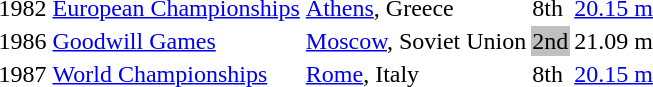<table>
<tr>
<td>1982</td>
<td><a href='#'>European Championships</a></td>
<td><a href='#'>Athens</a>, Greece</td>
<td>8th</td>
<td><a href='#'>20.15 m</a></td>
</tr>
<tr>
<td>1986</td>
<td><a href='#'>Goodwill Games</a></td>
<td><a href='#'>Moscow</a>, Soviet Union</td>
<td bgcolor=silver>2nd</td>
<td>21.09 m</td>
</tr>
<tr>
<td>1987</td>
<td><a href='#'>World Championships</a></td>
<td><a href='#'>Rome</a>, Italy</td>
<td>8th</td>
<td><a href='#'>20.15 m</a></td>
</tr>
</table>
